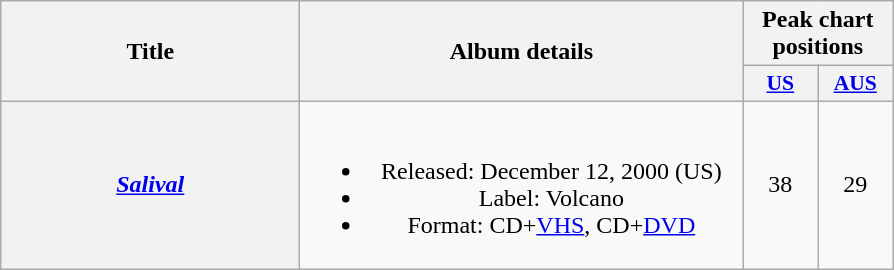<table class="wikitable plainrowheaders" style="text-align:center;">
<tr>
<th scope="col" rowspan="2" style="width:12em;">Title</th>
<th scope="col" rowspan="2" style="width:18em;">Album details</th>
<th scope="col" colspan="2">Peak chart positions</th>
</tr>
<tr>
<th scope="col" style="width:3em;font-size:90%;"><a href='#'>US</a><br></th>
<th scope="col" style="width:3em;font-size:90%;"><a href='#'>AUS</a><br></th>
</tr>
<tr>
<th scope="row"><em><a href='#'>Salival</a></em></th>
<td><br><ul><li>Released: December 12, 2000 <span>(US)</span></li><li>Label: Volcano</li><li>Format: CD+<a href='#'>VHS</a>, CD+<a href='#'>DVD</a></li></ul></td>
<td>38</td>
<td>29</td>
</tr>
</table>
